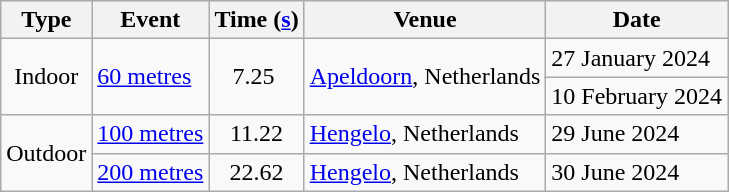<table class="wikitable plainrowheaders">
<tr>
<th scope="col">Type</th>
<th scope="col">Event</th>
<th scope="col">Time (<a href='#'>s</a>)</th>
<th scope="col">Venue</th>
<th scope="col">Date</th>
</tr>
<tr>
<td rowspan="2" style="text-align:center;">Indoor</td>
<td rowspan="2"><a href='#'>60 metres</a></td>
<td rowspan="2" style="text-align:center;">7.25 </td>
<td rowspan="2"><a href='#'>Apeldoorn</a>, Netherlands</td>
<td>27 January 2024</td>
</tr>
<tr>
<td>10 February 2024</td>
</tr>
<tr>
<td rowspan="2" style="text-align:center;">Outdoor</td>
<td><a href='#'>100 metres</a></td>
<td style="text-align:center;">11.22</td>
<td><a href='#'>Hengelo</a>, Netherlands</td>
<td>29 June 2024</td>
</tr>
<tr>
<td><a href='#'>200 metres</a></td>
<td style="text-align:center;">22.62</td>
<td><a href='#'>Hengelo</a>, Netherlands</td>
<td>30 June 2024</td>
</tr>
</table>
